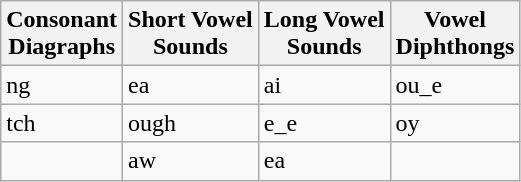<table class="wikitable">
<tr>
<th>Consonant<br>Diagraphs</th>
<th>Short Vowel<br>Sounds</th>
<th>Long Vowel<br>Sounds</th>
<th>Vowel<br>Diphthongs</th>
</tr>
<tr>
<td>ng</td>
<td>ea</td>
<td>ai</td>
<td>ou_e</td>
</tr>
<tr>
<td>tch</td>
<td>ough</td>
<td>e_e</td>
<td>oy</td>
</tr>
<tr>
<td></td>
<td>aw</td>
<td>ea</td>
<td></td>
</tr>
</table>
